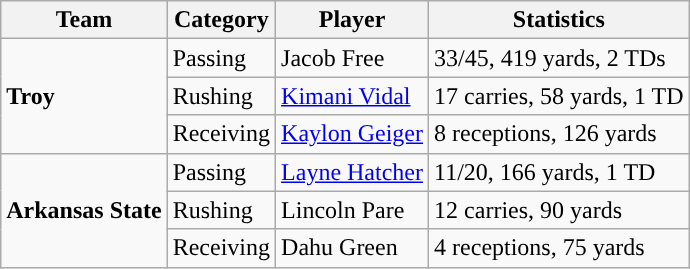<table class="wikitable" style="float: left;">
<tr>
<th>Team</th>
<th>Category</th>
<th>Player</th>
<th>Statistics</th>
</tr>
<tr>
<td rowspan=3><strong>Troy</strong></td>
<td>Passing</td>
<td>Jacob Free</td>
<td>33/45, 419 yards, 2 TDs</td>
</tr>
<tr>
<td>Rushing</td>
<td><a href='#'>Kimani Vidal</a></td>
<td>17 carries, 58 yards, 1 TD</td>
</tr>
<tr>
<td>Receiving</td>
<td><a href='#'>Kaylon Geiger</a></td>
<td>8 receptions, 126 yards</td>
</tr>
<tr>
<td rowspan=3><strong>Arkansas State</strong></td>
<td>Passing</td>
<td><a href='#'>Layne Hatcher</a></td>
<td>11/20, 166 yards, 1 TD</td>
</tr>
<tr>
<td>Rushing</td>
<td>Lincoln Pare</td>
<td>12 carries, 90 yards</td>
</tr>
<tr>
<td>Receiving</td>
<td>Dahu Green</td>
<td>4 receptions, 75 yards</td>
</tr>
</table>
